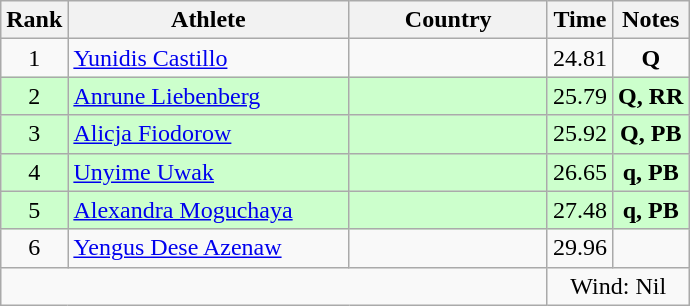<table class="wikitable sortable" style="text-align:center">
<tr>
<th>Rank</th>
<th style="width:180px">Athlete</th>
<th style="width:125px">Country</th>
<th>Time</th>
<th>Notes</th>
</tr>
<tr>
<td>1</td>
<td style="text-align:left;"><a href='#'>Yunidis Castillo</a></td>
<td style="text-align:left;"></td>
<td>24.81</td>
<td><strong>Q</strong></td>
</tr>
<tr style="background:#cfc;">
<td>2</td>
<td style="text-align:left;"><a href='#'>Anrune Liebenberg</a></td>
<td style="text-align:left;"></td>
<td>25.79</td>
<td><strong>Q, RR</strong></td>
</tr>
<tr style="background:#cfc;">
<td>3</td>
<td style="text-align:left;"><a href='#'>Alicja Fiodorow</a></td>
<td style="text-align:left;"></td>
<td>25.92</td>
<td><strong>Q, PB</strong></td>
</tr>
<tr style="background:#cfc;">
<td>4</td>
<td style="text-align:left;"><a href='#'>Unyime Uwak</a></td>
<td style="text-align:left;"></td>
<td>26.65</td>
<td><strong>q, PB</strong></td>
</tr>
<tr style="background:#cfc;">
<td>5</td>
<td style="text-align:left;"><a href='#'>Alexandra Moguchaya</a></td>
<td style="text-align:left;"></td>
<td>27.48</td>
<td><strong>q, PB</strong></td>
</tr>
<tr>
<td>6</td>
<td style="text-align:left;"><a href='#'>Yengus Dese Azenaw</a></td>
<td style="text-align:left;"></td>
<td>29.96</td>
<td></td>
</tr>
<tr class="sortbottom">
<td colspan="3"></td>
<td colspan="2">Wind: Nil</td>
</tr>
</table>
